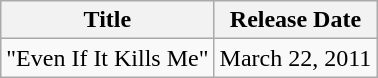<table class="wikitable">
<tr>
<th>Title</th>
<th>Release Date</th>
</tr>
<tr>
<td>"Even If It Kills Me"</td>
<td>March 22, 2011</td>
</tr>
</table>
